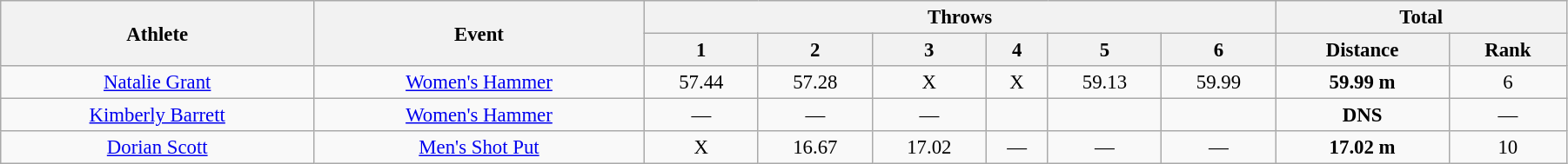<table class="wikitable" style="font-size:95%; text-align:center;" width="95%">
<tr>
<th rowspan="2">Athlete</th>
<th rowspan="2">Event</th>
<th colspan="6">Throws</th>
<th colspan="2">Total</th>
</tr>
<tr>
<th>1</th>
<th>2</th>
<th>3</th>
<th>4</th>
<th>5</th>
<th>6</th>
<th>Distance</th>
<th>Rank</th>
</tr>
<tr>
<td width=20%><a href='#'>Natalie Grant</a></td>
<td><a href='#'>Women's Hammer</a></td>
<td>57.44</td>
<td>57.28</td>
<td>X</td>
<td>X</td>
<td>59.13</td>
<td>59.99</td>
<td><strong>59.99 m</strong></td>
<td>6</td>
</tr>
<tr>
<td width=20%><a href='#'>Kimberly Barrett</a></td>
<td><a href='#'>Women's Hammer</a></td>
<td>—</td>
<td>—</td>
<td>—</td>
<td></td>
<td></td>
<td></td>
<td><strong>DNS</strong></td>
<td>—</td>
</tr>
<tr>
<td width=20%><a href='#'>Dorian Scott</a></td>
<td><a href='#'>Men's Shot Put</a></td>
<td>X</td>
<td>16.67</td>
<td>17.02</td>
<td>—</td>
<td>—</td>
<td>—</td>
<td><strong>17.02 m</strong></td>
<td>10</td>
</tr>
</table>
